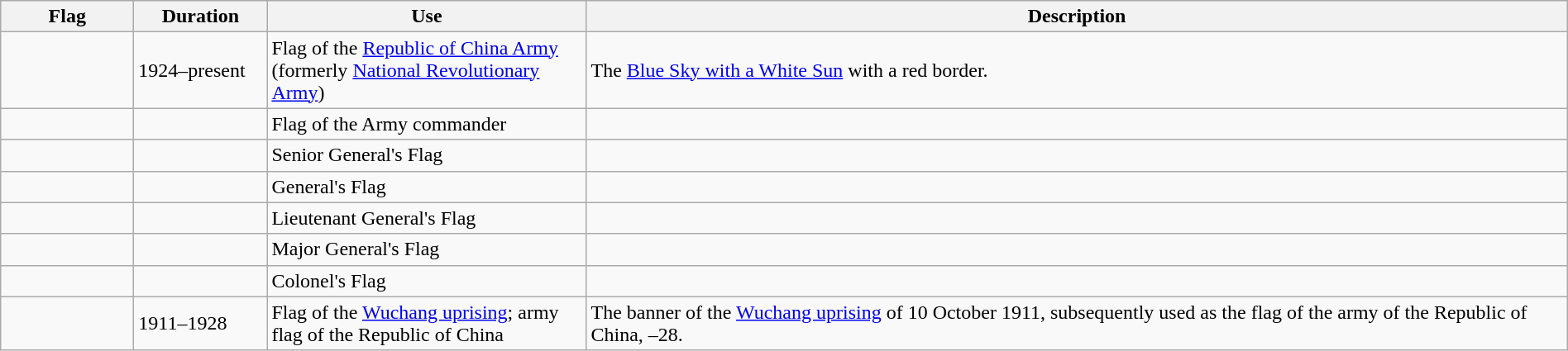<table class="wikitable" width="100%">
<tr>
<th style="width:100px;">Flag</th>
<th style="width:100px;">Duration</th>
<th style="width:250px;">Use</th>
<th style="min-width:250px">Description</th>
</tr>
<tr>
<td></td>
<td>1924–present</td>
<td>Flag of the <a href='#'>Republic of China Army</a> (formerly <a href='#'>National Revolutionary Army</a>)</td>
<td>The <a href='#'>Blue Sky with a White Sun</a> with a red border.</td>
</tr>
<tr>
<td></td>
<td></td>
<td>Flag of the Army commander</td>
<td></td>
</tr>
<tr>
<td></td>
<td></td>
<td>Senior General's Flag</td>
<td></td>
</tr>
<tr>
<td></td>
<td></td>
<td>General's Flag</td>
<td></td>
</tr>
<tr>
<td></td>
<td></td>
<td>Lieutenant General's Flag</td>
<td></td>
</tr>
<tr>
<td></td>
<td></td>
<td>Major General's Flag</td>
<td></td>
</tr>
<tr>
<td></td>
<td></td>
<td>Colonel's Flag</td>
<td></td>
</tr>
<tr>
<td><br></td>
<td>1911–1928</td>
<td>Flag of the <a href='#'>Wuchang uprising</a>; army flag of the Republic of China</td>
<td>The banner of the <a href='#'>Wuchang uprising</a> of 10 October 1911, subsequently used as the flag of the army of the Republic of China, –28.</td>
</tr>
</table>
